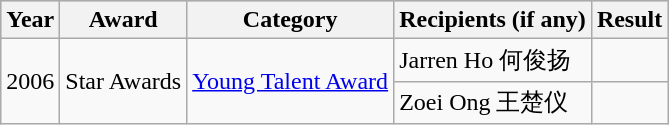<table class="wikitable sortable">
<tr style="background:#ccc; text-align:center;">
<th>Year</th>
<th>Award</th>
<th>Category</th>
<th>Recipients (if any)</th>
<th>Result</th>
</tr>
<tr>
<td rowspan="2">2006</td>
<td rowspan="2">Star Awards</td>
<td rowspan="2"><a href='#'>Young Talent Award</a></td>
<td>Jarren Ho 何俊扬</td>
<td></td>
</tr>
<tr>
<td>Zoei Ong 王楚仪</td>
<td></td>
</tr>
</table>
